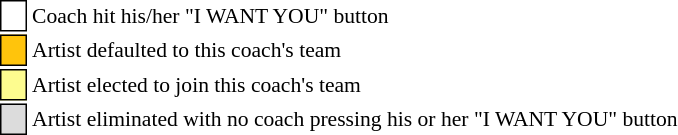<table class="toccolours" style="font-size: 90%; white-space: nowrap;">
<tr>
<td style="background-color:white; border: 1px solid black;"> <strong></strong> </td>
<td>Coach hit his/her "I WANT YOU" button</td>
</tr>
<tr>
<td style="background-color:#FFC40C; border: 1px solid black">    </td>
<td>Artist defaulted to this coach's team</td>
</tr>
<tr>
<td style="background-color:#fdfc8f; border: 1px solid black;">    </td>
<td style="padding-right: 8px">Artist elected to join this coach's team</td>
</tr>
<tr>
<td style="background-color:#DCDCDC; border: 1px solid black">    </td>
<td>Artist eliminated with no coach pressing his or her "I WANT YOU" button</td>
</tr>
<tr>
</tr>
</table>
